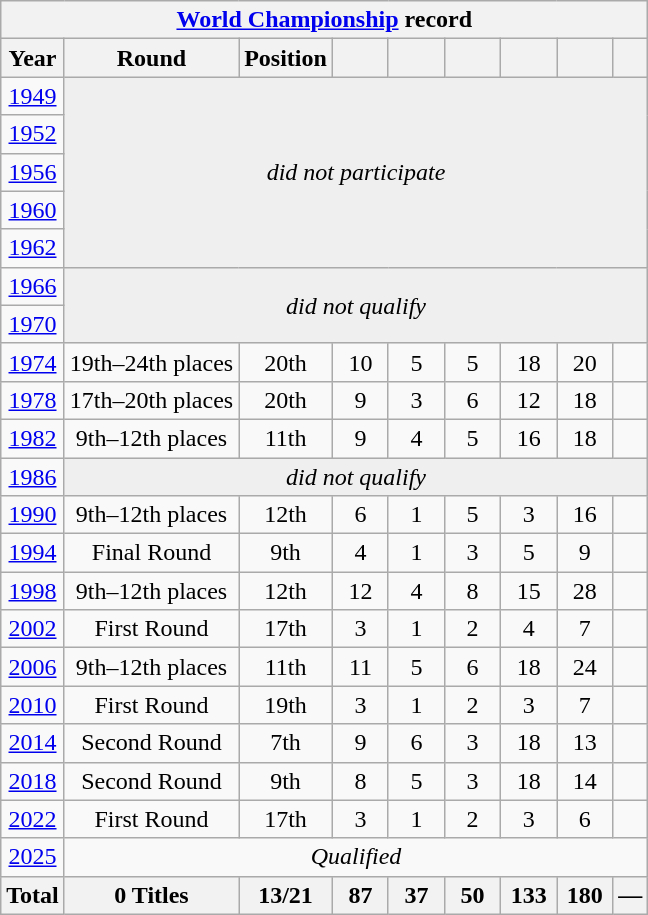<table class="wikitable" style="text-align: center;">
<tr>
<th colspan=9><a href='#'>World Championship</a> record</th>
</tr>
<tr>
<th>Year</th>
<th>Round</th>
<th>Position</th>
<th width=30></th>
<th width=30></th>
<th width=30></th>
<th width=30></th>
<th width=30></th>
<th></th>
</tr>
<tr>
<td> <a href='#'>1949</a></td>
<td colspan=8 rowspan=5 bgcolor=#EFEFEF><em>did not participate</em></td>
</tr>
<tr>
<td> <a href='#'>1952</a></td>
</tr>
<tr>
<td> <a href='#'>1956</a></td>
</tr>
<tr>
<td> <a href='#'>1960</a></td>
</tr>
<tr>
<td> <a href='#'>1962</a></td>
</tr>
<tr>
<td> <a href='#'>1966</a></td>
<td colspan=8 rowspan=2 bgcolor=#EFEFEF><em>did not qualify</em></td>
</tr>
<tr>
<td> <a href='#'>1970</a></td>
</tr>
<tr>
<td> <a href='#'>1974</a></td>
<td>19th–24th places</td>
<td>20th</td>
<td>10</td>
<td>5</td>
<td>5</td>
<td>18</td>
<td>20</td>
<td></td>
</tr>
<tr>
<td> <a href='#'>1978</a></td>
<td>17th–20th places</td>
<td>20th</td>
<td>9</td>
<td>3</td>
<td>6</td>
<td>12</td>
<td>18</td>
<td></td>
</tr>
<tr>
<td> <a href='#'>1982</a></td>
<td>9th–12th places</td>
<td>11th</td>
<td>9</td>
<td>4</td>
<td>5</td>
<td>16</td>
<td>18</td>
<td></td>
</tr>
<tr>
<td> <a href='#'>1986</a></td>
<td colspan=8 rowspan=1 bgcolor=#EFEFEF><em>did not qualify</em></td>
</tr>
<tr>
<td> <a href='#'>1990</a></td>
<td>9th–12th places</td>
<td>12th</td>
<td>6</td>
<td>1</td>
<td>5</td>
<td>3</td>
<td>16</td>
<td></td>
</tr>
<tr>
<td> <a href='#'>1994</a></td>
<td>Final Round</td>
<td>9th</td>
<td>4</td>
<td>1</td>
<td>3</td>
<td>5</td>
<td>9</td>
<td></td>
</tr>
<tr>
<td> <a href='#'>1998</a></td>
<td>9th–12th places</td>
<td>12th</td>
<td>12</td>
<td>4</td>
<td>8</td>
<td>15</td>
<td>28</td>
<td></td>
</tr>
<tr>
<td> <a href='#'>2002</a></td>
<td>First Round</td>
<td>17th</td>
<td>3</td>
<td>1</td>
<td>2</td>
<td>4</td>
<td>7</td>
<td></td>
</tr>
<tr>
<td> <a href='#'>2006</a></td>
<td>9th–12th places</td>
<td>11th</td>
<td>11</td>
<td>5</td>
<td>6</td>
<td>18</td>
<td>24</td>
<td></td>
</tr>
<tr>
<td> <a href='#'>2010</a></td>
<td>First Round</td>
<td>19th</td>
<td>3</td>
<td>1</td>
<td>2</td>
<td>3</td>
<td>7</td>
<td></td>
</tr>
<tr>
<td> <a href='#'>2014</a></td>
<td>Second Round</td>
<td>7th</td>
<td>9</td>
<td>6</td>
<td>3</td>
<td>18</td>
<td>13</td>
<td></td>
</tr>
<tr>
<td> <a href='#'>2018</a></td>
<td>Second Round</td>
<td>9th</td>
<td>8</td>
<td>5</td>
<td>3</td>
<td>18</td>
<td>14</td>
<td></td>
</tr>
<tr>
<td> <a href='#'>2022</a></td>
<td>First Round</td>
<td>17th</td>
<td>3</td>
<td>1</td>
<td>2</td>
<td>3</td>
<td>6</td>
<td></td>
</tr>
<tr>
<td> <a href='#'>2025</a></td>
<td colspan=8 rowspan=1><em>Qualified</em></td>
</tr>
<tr>
<th>Total</th>
<th>0 Titles</th>
<th>13/21</th>
<th>87</th>
<th>37</th>
<th>50</th>
<th>133</th>
<th>180</th>
<th>—</th>
</tr>
</table>
